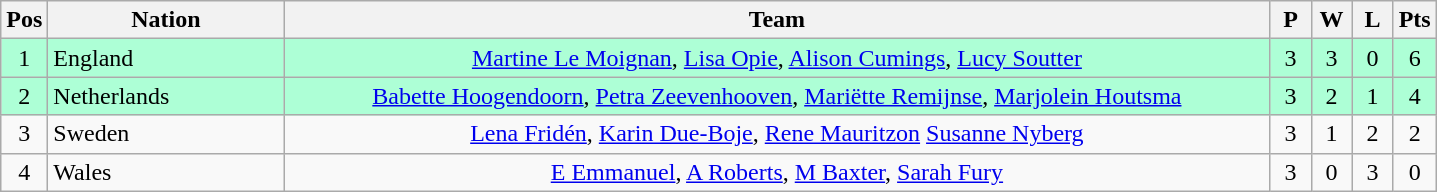<table class="wikitable" style="font-size: 100%">
<tr>
<th width=20>Pos</th>
<th width=150>Nation</th>
<th width=650>Team</th>
<th width=20>P</th>
<th width=20>W</th>
<th width=20>L</th>
<th width=20>Pts</th>
</tr>
<tr align=center style="background: #ADFFD6;">
<td>1</td>
<td align="left"> England</td>
<td><a href='#'>Martine Le Moignan</a>, <a href='#'>Lisa Opie</a>, <a href='#'>Alison Cumings</a>, <a href='#'>Lucy Soutter</a></td>
<td>3</td>
<td>3</td>
<td>0</td>
<td>6</td>
</tr>
<tr align=center style="background: #ADFFD6;">
<td>2</td>
<td align="left"> Netherlands</td>
<td><a href='#'>Babette Hoogendoorn</a>, <a href='#'>Petra Zeevenhooven</a>, <a href='#'>Mariëtte Remijnse</a>, <a href='#'>Marjolein Houtsma</a></td>
<td>3</td>
<td>2</td>
<td>1</td>
<td>4</td>
</tr>
<tr align=center>
<td>3</td>
<td align="left"> Sweden</td>
<td><a href='#'>Lena Fridén</a>, <a href='#'>Karin Due-Boje</a>, <a href='#'>Rene Mauritzon</a> <a href='#'>Susanne Nyberg</a></td>
<td>3</td>
<td>1</td>
<td>2</td>
<td>2</td>
</tr>
<tr align=center>
<td>4</td>
<td align="left"> Wales</td>
<td><a href='#'>E Emmanuel</a>, <a href='#'>A Roberts</a>, <a href='#'>M Baxter</a>, <a href='#'>Sarah Fury</a></td>
<td>3</td>
<td>0</td>
<td>3</td>
<td>0</td>
</tr>
</table>
